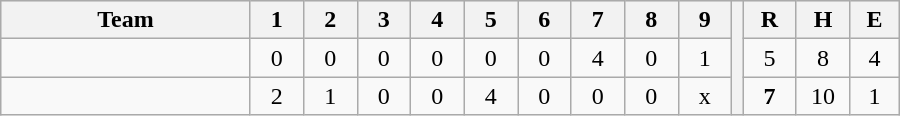<table border=1 cellspacing=0 width=600 style="margin-left:3em;" class="wikitable">
<tr style="text-align:center; background-color:#e6e6e6;">
<th align=left width=28%>Team</th>
<th width=6%>1</th>
<th width=6%>2</th>
<th width=6%>3</th>
<th width=6%>4</th>
<th width=6%>5</th>
<th width=6%>6</th>
<th width=6%>7</th>
<th width=6%>8</th>
<th width=6%>9</th>
<th rowspan="3" width=0.5%></th>
<th width=6%>R</th>
<th width=6%>H</th>
<th width=6%>E</th>
</tr>
<tr style="text-align:center;">
<td align=left></td>
<td>0</td>
<td>0</td>
<td>0</td>
<td>0</td>
<td>0</td>
<td>0</td>
<td>4</td>
<td>0</td>
<td>1</td>
<td>5</td>
<td>8</td>
<td>4</td>
</tr>
<tr style="text-align:center;">
<td align=left></td>
<td>2</td>
<td>1</td>
<td>0</td>
<td>0</td>
<td>4</td>
<td>0</td>
<td>0</td>
<td>0</td>
<td>x</td>
<td><strong>7</strong></td>
<td>10</td>
<td>1</td>
</tr>
</table>
